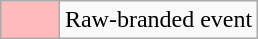<table class="wikitable" style="margin: 0 auto">
<tr>
<td style="background:#FBB; width:2em"></td>
<td Raw (WWE brand)>Raw-branded event</td>
</tr>
</table>
